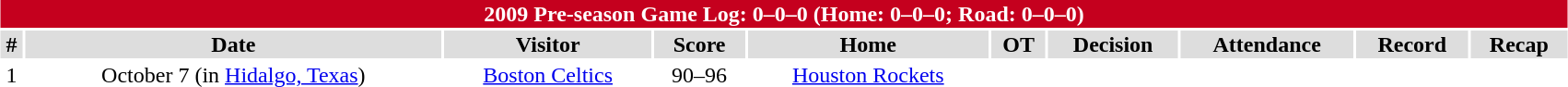<table class="toccolours collapsible" width=90% style="clear:both; margin:1.5em auto; text-align:center">
<tr>
<th colspan=11 style="background:#c5001e; color:#FFFFFF;">2009 Pre-season Game Log: 0–0–0 (Home: 0–0–0; Road: 0–0–0)</th>
</tr>
<tr align="center" bgcolor="#dddddd">
<td><strong>#</strong></td>
<td><strong>Date</strong></td>
<td><strong>Visitor</strong></td>
<td><strong>Score</strong></td>
<td><strong>Home</strong></td>
<td><strong>OT</strong></td>
<td><strong>Decision</strong></td>
<td><strong>Attendance</strong></td>
<td><strong>Record</strong></td>
<td><strong>Recap</strong></td>
</tr>
<tr align="center">
<td>1</td>
<td>October 7 (in <a href='#'>Hidalgo, Texas</a>)</td>
<td><a href='#'>Boston Celtics</a></td>
<td>90–96</td>
<td><a href='#'>Houston Rockets</a></td>
<td></td>
<td></td>
<td></td>
<td></td>
<td></td>
</tr>
</table>
